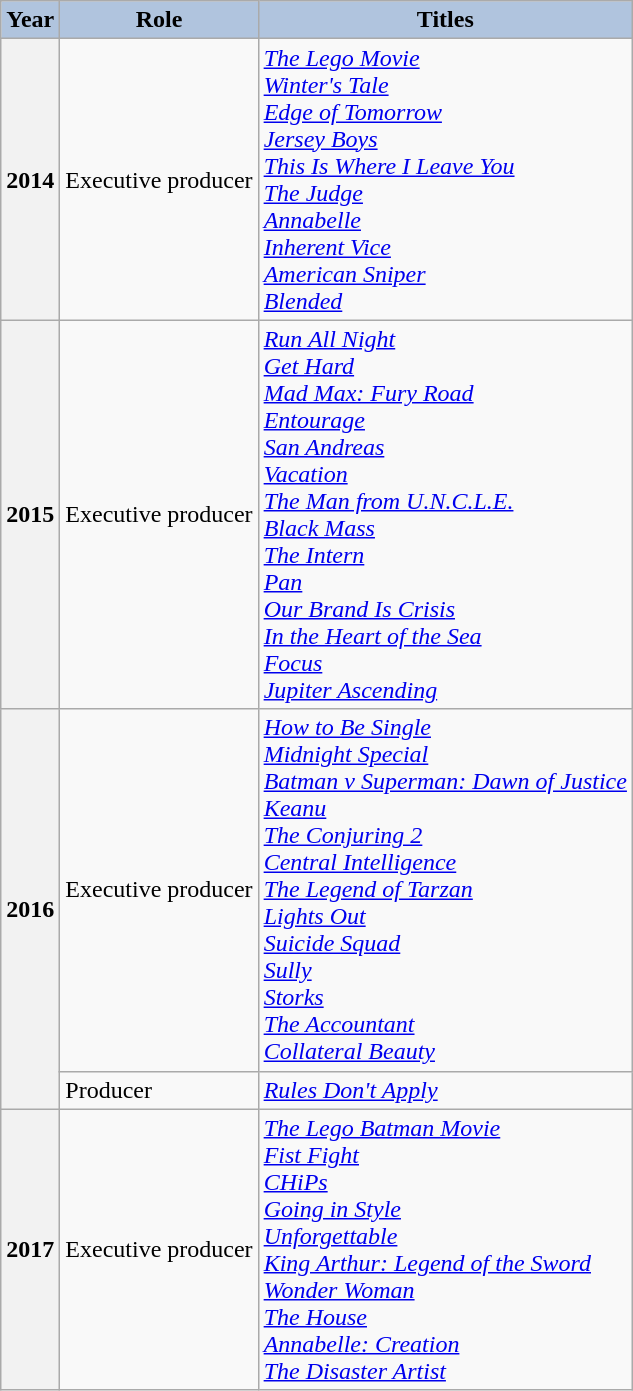<table class="wikitable">
<tr>
<th style="background:#B0C4DE;">Year</th>
<th style="background:#B0C4DE;">Role</th>
<th style="background:#B0C4DE;">Titles</th>
</tr>
<tr>
<th>2014</th>
<td>Executive producer</td>
<td><em><a href='#'>The Lego Movie</a></em> <br> <em><a href='#'>Winter's Tale</a></em> <br> <em><a href='#'>Edge of Tomorrow</a></em> <br> <em><a href='#'>Jersey Boys</a></em> <br> <em><a href='#'>This Is Where I Leave You</a></em> <br> <em><a href='#'>The Judge</a></em> <br> <em><a href='#'>Annabelle</a></em> <br> <em><a href='#'>Inherent Vice</a></em> <br> <em><a href='#'>American Sniper</a></em> <br> <em><a href='#'>Blended</a></em></td>
</tr>
<tr>
<th>2015</th>
<td>Executive producer</td>
<td><em><a href='#'>Run All Night</a></em> <br> <em><a href='#'>Get Hard</a></em> <br> <em><a href='#'>Mad Max: Fury Road</a></em> <br> <em><a href='#'>Entourage</a></em> <br> <em><a href='#'>San Andreas</a></em> <br> <em><a href='#'>Vacation</a></em> <br> <em><a href='#'>The Man from U.N.C.L.E.</a></em> <br> <em><a href='#'>Black Mass</a></em> <br> <em><a href='#'>The Intern</a></em> <br> <em><a href='#'>Pan</a></em> <br> <em><a href='#'>Our Brand Is Crisis</a></em> <br> <em><a href='#'>In the Heart of the Sea</a></em> <br> <em><a href='#'>Focus</a></em> <br> <em><a href='#'>Jupiter Ascending</a></em></td>
</tr>
<tr>
<th rowspan=2>2016</th>
<td>Executive producer</td>
<td><em><a href='#'>How to Be Single</a></em> <br> <em><a href='#'>Midnight Special</a></em> <br> <em><a href='#'>Batman v Superman: Dawn of Justice</a></em> <br> <em><a href='#'>Keanu</a></em> <br> <em><a href='#'>The Conjuring 2</a></em> <br> <em><a href='#'>Central Intelligence</a></em> <br> <em><a href='#'>The Legend of Tarzan</a></em> <br> <em><a href='#'>Lights Out</a></em> <br> <em><a href='#'>Suicide Squad</a></em> <br> <em><a href='#'>Sully</a></em> <br> <em><a href='#'>Storks</a></em> <br> <em><a href='#'>The Accountant</a></em> <br> <em><a href='#'>Collateral Beauty</a></em></td>
</tr>
<tr>
<td>Producer</td>
<td><em><a href='#'>Rules Don't Apply</a></em></td>
</tr>
<tr>
<th>2017</th>
<td>Executive producer</td>
<td><em><a href='#'>The Lego Batman Movie</a></em> <br> <em><a href='#'>Fist Fight</a></em> <br> <em><a href='#'>CHiPs</a></em> <br> <em><a href='#'>Going in Style</a></em> <br> <em><a href='#'>Unforgettable</a></em> <br> <em><a href='#'>King Arthur: Legend of the Sword</a></em> <br> <em><a href='#'>Wonder Woman</a></em> <br> <em><a href='#'>The House</a></em> <br> <em><a href='#'>Annabelle: Creation</a></em> <br> <em><a href='#'>The Disaster Artist</a></em></td>
</tr>
</table>
